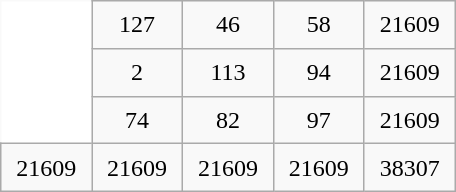<table class="wikitable" style="margin-left:auto;margin-right:auto;text-align:center;table-layout:fixed;width:19em;height:8em;border-style:none;">
<tr>
<td style="background-color: white; border-style: none;"></td>
<td>127</td>
<td>46</td>
<td>58</td>
<td>21609</td>
</tr>
<tr>
<td style="background-color: white; border-style: none;"></td>
<td>2</td>
<td>113</td>
<td>94</td>
<td>21609</td>
</tr>
<tr>
<td style="background-color: white; border-style: none;"></td>
<td>74</td>
<td>82</td>
<td>97</td>
<td>21609</td>
</tr>
<tr>
<td>21609</td>
<td>21609</td>
<td>21609</td>
<td>21609</td>
<td>38307</td>
</tr>
</table>
